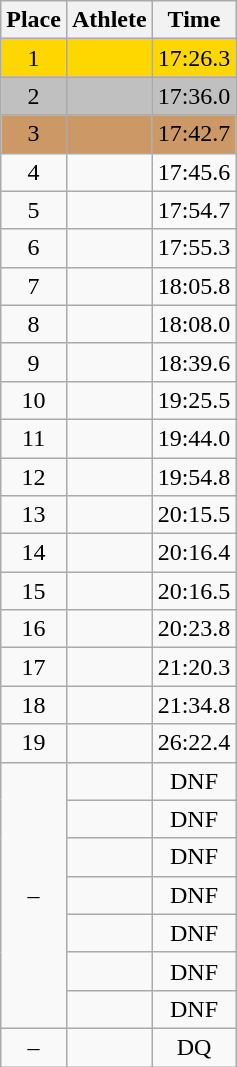<table class="wikitable" style="text-align:center">
<tr>
<th>Place</th>
<th>Athlete</th>
<th>Time</th>
</tr>
<tr bgcolor=gold>
<td>1</td>
<td align=left></td>
<td>17:26.3</td>
</tr>
<tr bgcolor=silver>
<td>2</td>
<td align=left></td>
<td>17:36.0</td>
</tr>
<tr bgcolor=cc9966>
<td>3</td>
<td align=left></td>
<td>17:42.7</td>
</tr>
<tr>
<td>4</td>
<td align=left></td>
<td>17:45.6</td>
</tr>
<tr>
<td>5</td>
<td align=left></td>
<td>17:54.7</td>
</tr>
<tr>
<td>6</td>
<td align=left></td>
<td>17:55.3</td>
</tr>
<tr>
<td>7</td>
<td align=left></td>
<td>18:05.8</td>
</tr>
<tr>
<td>8</td>
<td align=left></td>
<td>18:08.0</td>
</tr>
<tr>
<td>9</td>
<td align=left></td>
<td>18:39.6</td>
</tr>
<tr>
<td>10</td>
<td align=left></td>
<td>19:25.5</td>
</tr>
<tr>
<td>11</td>
<td align=left></td>
<td>19:44.0</td>
</tr>
<tr>
<td>12</td>
<td align=left></td>
<td>19:54.8</td>
</tr>
<tr>
<td>13</td>
<td align=left></td>
<td>20:15.5</td>
</tr>
<tr>
<td>14</td>
<td align=left></td>
<td>20:16.4</td>
</tr>
<tr>
<td>15</td>
<td align=left></td>
<td>20:16.5</td>
</tr>
<tr>
<td>16</td>
<td align=left></td>
<td>20:23.8</td>
</tr>
<tr>
<td>17</td>
<td align=left></td>
<td>21:20.3</td>
</tr>
<tr>
<td>18</td>
<td align=left></td>
<td>21:34.8</td>
</tr>
<tr>
<td>19</td>
<td align=left></td>
<td>26:22.4</td>
</tr>
<tr>
<td rowspan=7>–</td>
<td align=left></td>
<td>DNF</td>
</tr>
<tr>
<td align=left></td>
<td>DNF</td>
</tr>
<tr>
<td align=left></td>
<td>DNF</td>
</tr>
<tr>
<td align=left></td>
<td>DNF</td>
</tr>
<tr>
<td align=left></td>
<td>DNF</td>
</tr>
<tr>
<td align=left></td>
<td>DNF</td>
</tr>
<tr>
<td align=left></td>
<td>DNF</td>
</tr>
<tr>
<td>–</td>
<td align=left></td>
<td>DQ</td>
</tr>
</table>
